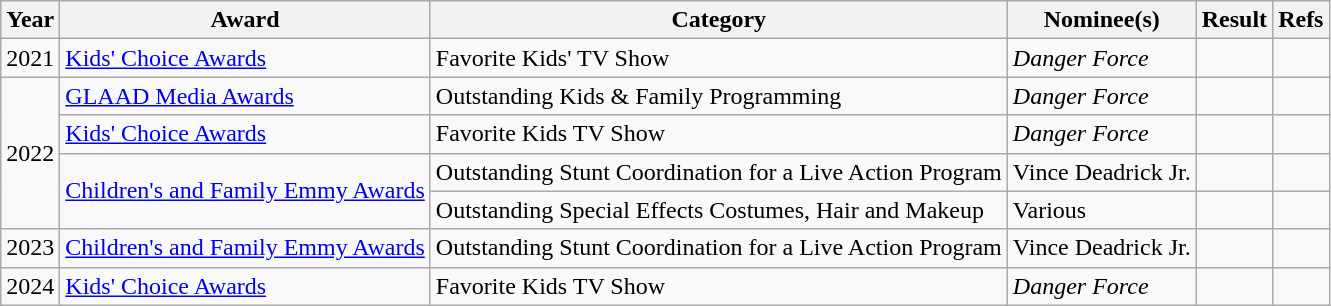<table class="wikitable">
<tr>
<th>Year</th>
<th>Award</th>
<th>Category</th>
<th>Nominee(s)</th>
<th>Result</th>
<th>Refs</th>
</tr>
<tr>
<td>2021</td>
<td><a href='#'>Kids' Choice Awards</a></td>
<td>Favorite Kids' TV Show</td>
<td><em>Danger Force</em></td>
<td></td>
<td style="text-align:center;"></td>
</tr>
<tr>
<td rowspan="4">2022</td>
<td><a href='#'>GLAAD Media Awards</a></td>
<td>Outstanding Kids & Family Programming</td>
<td><em>Danger Force</em></td>
<td></td>
<td style="text-align:center;"></td>
</tr>
<tr>
<td><a href='#'>Kids' Choice Awards</a></td>
<td>Favorite Kids TV Show</td>
<td><em>Danger Force</em></td>
<td></td>
<td style="text-align:center;"></td>
</tr>
<tr>
<td rowspan="2"><a href='#'>Children's and Family Emmy Awards</a></td>
<td>Outstanding Stunt Coordination for a Live Action Program</td>
<td>Vince Deadrick Jr.</td>
<td></td>
<td style="text-align:center;"></td>
</tr>
<tr>
<td>Outstanding Special Effects Costumes, Hair and Makeup</td>
<td>Various</td>
<td></td>
<td style="text-align:center;"></td>
</tr>
<tr>
<td>2023</td>
<td><a href='#'>Children's and Family Emmy Awards</a></td>
<td>Outstanding Stunt Coordination for a Live Action Program</td>
<td>Vince Deadrick Jr.</td>
<td></td>
<td style="text-align:center;"></td>
</tr>
<tr>
<td>2024</td>
<td><a href='#'>Kids' Choice Awards</a></td>
<td>Favorite Kids TV Show</td>
<td><em>Danger Force</em></td>
<td></td>
<td></td>
</tr>
</table>
